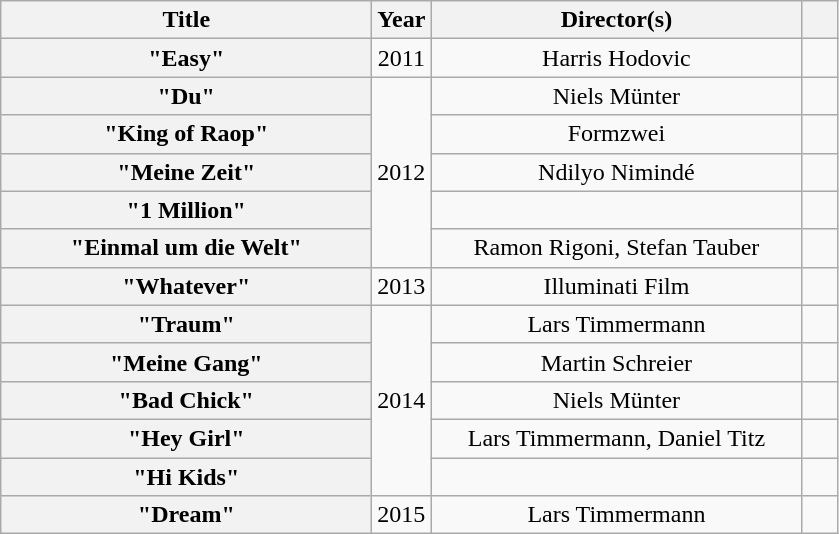<table class="wikitable plainrowheaders" style="text-align:center;">
<tr>
<th scope="col" style="width:15em;">Title</th>
<th scope="col" style="width:1em;">Year</th>
<th scope="col" style="width:15em;">Director(s)</th>
<th scope="col" style="width:1em;"></th>
</tr>
<tr>
<th scope="row">"Easy"</th>
<td>2011</td>
<td>Harris Hodovic</td>
<td></td>
</tr>
<tr>
<th scope="row">"Du"</th>
<td rowspan="5">2012</td>
<td>Niels Münter</td>
<td></td>
</tr>
<tr>
<th scope="row">"King of Raop"</th>
<td>Formzwei</td>
<td></td>
</tr>
<tr>
<th scope="row">"Meine Zeit"</th>
<td>Ndilyo Nimindé</td>
<td></td>
</tr>
<tr>
<th scope="row">"1 Million"</th>
<td></td>
<td></td>
</tr>
<tr>
<th scope="row">"Einmal um die Welt"</th>
<td>Ramon Rigoni, Stefan Tauber</td>
<td></td>
</tr>
<tr>
<th scope="row">"Whatever"</th>
<td>2013</td>
<td>Illuminati Film</td>
<td></td>
</tr>
<tr>
<th scope="row">"Traum"</th>
<td rowspan="5">2014</td>
<td>Lars Timmermann</td>
<td></td>
</tr>
<tr>
<th scope="row">"Meine Gang"</th>
<td>Martin Schreier</td>
<td></td>
</tr>
<tr>
<th scope="row">"Bad Chick"</th>
<td>Niels Münter</td>
<td></td>
</tr>
<tr>
<th scope="row">"Hey Girl"</th>
<td>Lars Timmermann, Daniel Titz</td>
<td></td>
</tr>
<tr>
<th scope="row">"Hi Kids"</th>
<td></td>
<td></td>
</tr>
<tr>
<th scope="row">"Dream"</th>
<td>2015</td>
<td>Lars Timmermann</td>
<td></td>
</tr>
</table>
